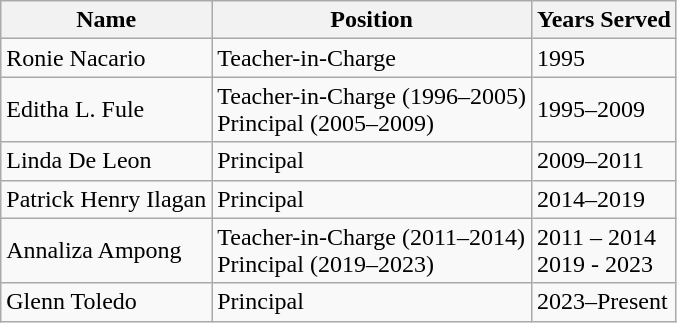<table class="wikitable">
<tr>
<th>Name</th>
<th>Position</th>
<th>Years Served</th>
</tr>
<tr>
<td>Ronie Nacario</td>
<td>Teacher-in-Charge</td>
<td>1995</td>
</tr>
<tr>
<td>Editha L. Fule</td>
<td>Teacher-in-Charge (1996–2005)<br>Principal (2005–2009)</td>
<td>1995–2009</td>
</tr>
<tr>
<td>Linda De Leon</td>
<td>Principal</td>
<td>2009–2011</td>
</tr>
<tr>
<td>Patrick Henry Ilagan</td>
<td>Principal</td>
<td>2014–2019</td>
</tr>
<tr>
<td>Annaliza Ampong</td>
<td>Teacher-in-Charge (2011–2014)<br>Principal (2019–2023)</td>
<td>2011 – 2014<br>2019 - 2023</td>
</tr>
<tr>
<td>Glenn Toledo</td>
<td>Principal</td>
<td>2023–Present</td>
</tr>
</table>
